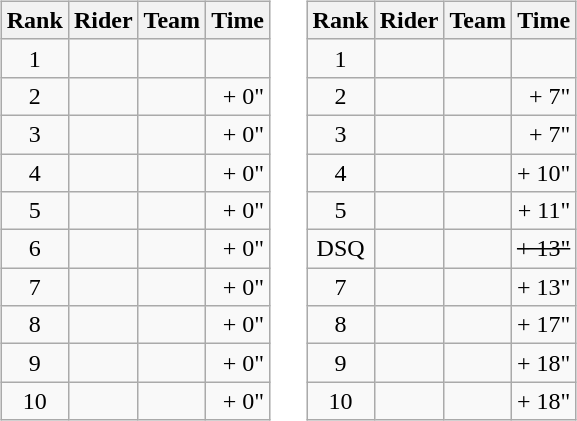<table>
<tr>
<td><br><table class="wikitable">
<tr>
<th scope="col">Rank</th>
<th scope="col">Rider</th>
<th scope="col">Team</th>
<th scope="col">Time</th>
</tr>
<tr>
<td style="text-align:center;">1</td>
<td></td>
<td></td>
<td style="text-align:right;"></td>
</tr>
<tr>
<td style="text-align:center;">2</td>
<td> </td>
<td></td>
<td style="text-align:right;">+ 0"</td>
</tr>
<tr>
<td style="text-align:center;">3</td>
<td> </td>
<td></td>
<td style="text-align:right;">+ 0"</td>
</tr>
<tr>
<td style="text-align:center;">4</td>
<td></td>
<td></td>
<td style="text-align:right;">+ 0"</td>
</tr>
<tr>
<td style="text-align:center;">5</td>
<td></td>
<td></td>
<td style="text-align:right;">+ 0"</td>
</tr>
<tr>
<td style="text-align:center;">6</td>
<td></td>
<td></td>
<td style="text-align:right;">+ 0"</td>
</tr>
<tr>
<td style="text-align:center;">7</td>
<td></td>
<td></td>
<td style="text-align:right;">+ 0"</td>
</tr>
<tr>
<td style="text-align:center;">8</td>
<td></td>
<td></td>
<td style="text-align:right;">+ 0"</td>
</tr>
<tr>
<td style="text-align:center;">9</td>
<td></td>
<td></td>
<td style="text-align:right;">+ 0"</td>
</tr>
<tr>
<td style="text-align:center;">10</td>
<td></td>
<td></td>
<td style="text-align:right;">+ 0"</td>
</tr>
</table>
</td>
<td></td>
<td><br><table class="wikitable">
<tr>
<th scope="col">Rank</th>
<th scope="col">Rider</th>
<th scope="col">Team</th>
<th scope="col">Time</th>
</tr>
<tr>
<td style="text-align:center;">1</td>
<td>  </td>
<td></td>
<td style="text-align:right;"></td>
</tr>
<tr>
<td style="text-align:center;">2</td>
<td> </td>
<td></td>
<td style="text-align:right;">+ 7"</td>
</tr>
<tr>
<td style="text-align:center;">3</td>
<td></td>
<td></td>
<td style="text-align:right;">+ 7"</td>
</tr>
<tr>
<td style="text-align:center;">4</td>
<td> </td>
<td></td>
<td style="text-align:right;">+ 10"</td>
</tr>
<tr>
<td style="text-align:center;">5</td>
<td> </td>
<td></td>
<td style="text-align:right;">+ 11"</td>
</tr>
<tr>
<td style="text-align:center;">DSQ</td>
<td><s></s></td>
<td><s></s></td>
<td style="text-align:right;"><s>+ 13"</s></td>
</tr>
<tr>
<td style="text-align:center;">7</td>
<td></td>
<td></td>
<td style="text-align:right;">+ 13"</td>
</tr>
<tr>
<td style="text-align:center;">8</td>
<td></td>
<td></td>
<td style="text-align:right;">+ 17"</td>
</tr>
<tr>
<td style="text-align:center;">9</td>
<td></td>
<td></td>
<td style="text-align:right;">+ 18"</td>
</tr>
<tr>
<td style="text-align:center;">10</td>
<td></td>
<td></td>
<td style="text-align:right;">+ 18"</td>
</tr>
</table>
</td>
</tr>
</table>
